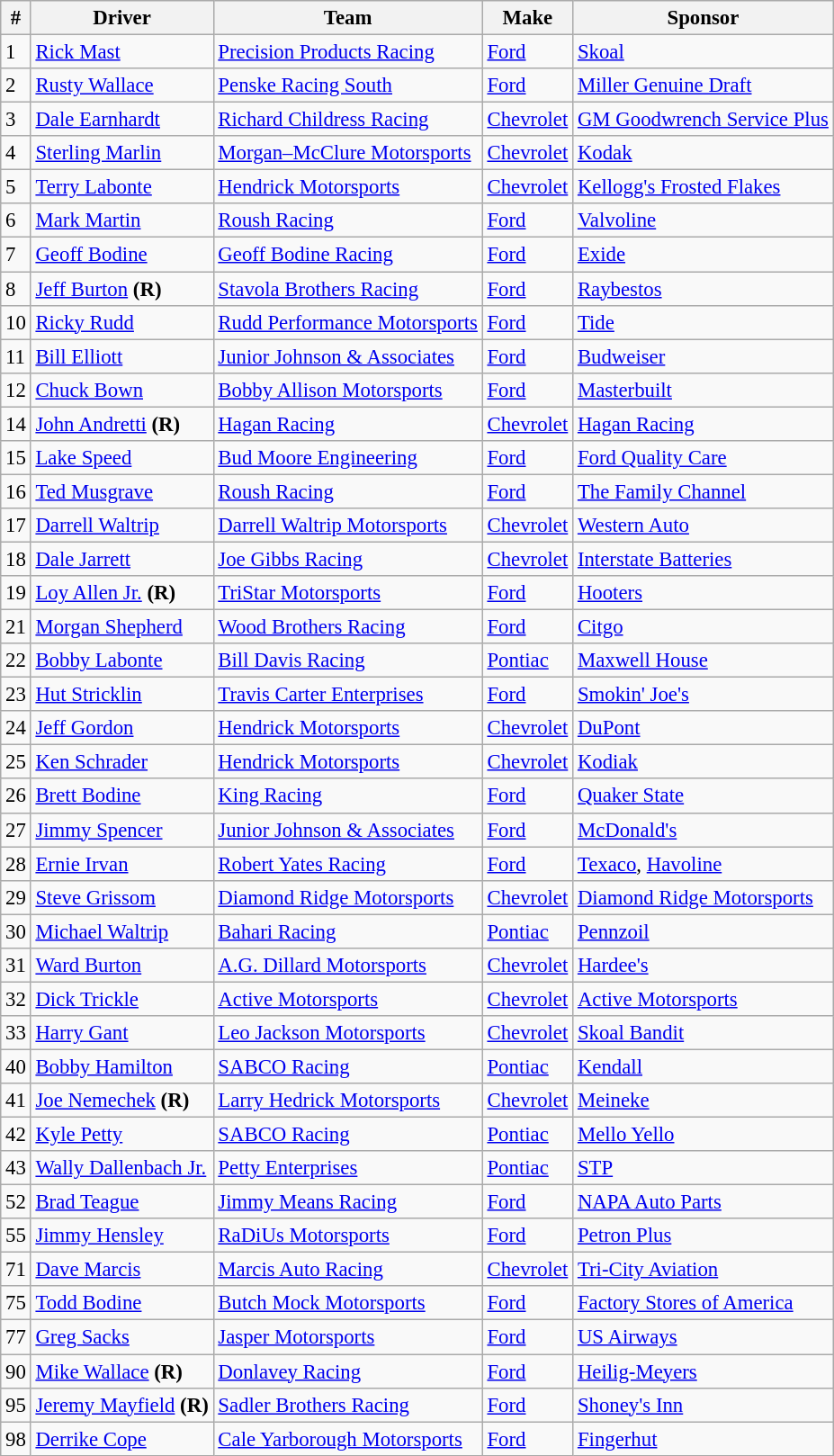<table class="wikitable" style="font-size:95%">
<tr>
<th>#</th>
<th>Driver</th>
<th>Team</th>
<th>Make</th>
<th>Sponsor</th>
</tr>
<tr>
<td>1</td>
<td><a href='#'>Rick Mast</a></td>
<td><a href='#'>Precision Products Racing</a></td>
<td><a href='#'>Ford</a></td>
<td><a href='#'>Skoal</a></td>
</tr>
<tr>
<td>2</td>
<td><a href='#'>Rusty Wallace</a></td>
<td><a href='#'>Penske Racing South</a></td>
<td><a href='#'>Ford</a></td>
<td><a href='#'>Miller Genuine Draft</a></td>
</tr>
<tr>
<td>3</td>
<td><a href='#'>Dale Earnhardt</a></td>
<td><a href='#'>Richard Childress Racing</a></td>
<td><a href='#'>Chevrolet</a></td>
<td><a href='#'>GM Goodwrench Service Plus</a></td>
</tr>
<tr>
<td>4</td>
<td><a href='#'>Sterling Marlin</a></td>
<td><a href='#'>Morgan–McClure Motorsports</a></td>
<td><a href='#'>Chevrolet</a></td>
<td><a href='#'>Kodak</a></td>
</tr>
<tr>
<td>5</td>
<td><a href='#'>Terry Labonte</a></td>
<td><a href='#'>Hendrick Motorsports</a></td>
<td><a href='#'>Chevrolet</a></td>
<td><a href='#'>Kellogg's Frosted Flakes</a></td>
</tr>
<tr>
<td>6</td>
<td><a href='#'>Mark Martin</a></td>
<td><a href='#'>Roush Racing</a></td>
<td><a href='#'>Ford</a></td>
<td><a href='#'>Valvoline</a></td>
</tr>
<tr>
<td>7</td>
<td><a href='#'>Geoff Bodine</a></td>
<td><a href='#'>Geoff Bodine Racing</a></td>
<td><a href='#'>Ford</a></td>
<td><a href='#'>Exide</a></td>
</tr>
<tr>
<td>8</td>
<td><a href='#'>Jeff Burton</a> <strong>(R)</strong></td>
<td><a href='#'>Stavola Brothers Racing</a></td>
<td><a href='#'>Ford</a></td>
<td><a href='#'>Raybestos</a></td>
</tr>
<tr>
<td>10</td>
<td><a href='#'>Ricky Rudd</a></td>
<td><a href='#'>Rudd Performance Motorsports</a></td>
<td><a href='#'>Ford</a></td>
<td><a href='#'>Tide</a></td>
</tr>
<tr>
<td>11</td>
<td><a href='#'>Bill Elliott</a></td>
<td><a href='#'>Junior Johnson & Associates</a></td>
<td><a href='#'>Ford</a></td>
<td><a href='#'>Budweiser</a></td>
</tr>
<tr>
<td>12</td>
<td><a href='#'>Chuck Bown</a></td>
<td><a href='#'>Bobby Allison Motorsports</a></td>
<td><a href='#'>Ford</a></td>
<td><a href='#'>Masterbuilt</a></td>
</tr>
<tr>
<td>14</td>
<td><a href='#'>John Andretti</a> <strong>(R)</strong></td>
<td><a href='#'>Hagan Racing</a></td>
<td><a href='#'>Chevrolet</a></td>
<td><a href='#'>Hagan Racing</a></td>
</tr>
<tr>
<td>15</td>
<td><a href='#'>Lake Speed</a></td>
<td><a href='#'>Bud Moore Engineering</a></td>
<td><a href='#'>Ford</a></td>
<td><a href='#'>Ford Quality Care</a></td>
</tr>
<tr>
<td>16</td>
<td><a href='#'>Ted Musgrave</a></td>
<td><a href='#'>Roush Racing</a></td>
<td><a href='#'>Ford</a></td>
<td><a href='#'>The Family Channel</a></td>
</tr>
<tr>
<td>17</td>
<td><a href='#'>Darrell Waltrip</a></td>
<td><a href='#'>Darrell Waltrip Motorsports</a></td>
<td><a href='#'>Chevrolet</a></td>
<td><a href='#'>Western Auto</a></td>
</tr>
<tr>
<td>18</td>
<td><a href='#'>Dale Jarrett</a></td>
<td><a href='#'>Joe Gibbs Racing</a></td>
<td><a href='#'>Chevrolet</a></td>
<td><a href='#'>Interstate Batteries</a></td>
</tr>
<tr>
<td>19</td>
<td><a href='#'>Loy Allen Jr.</a> <strong>(R)</strong></td>
<td><a href='#'>TriStar Motorsports</a></td>
<td><a href='#'>Ford</a></td>
<td><a href='#'>Hooters</a></td>
</tr>
<tr>
<td>21</td>
<td><a href='#'>Morgan Shepherd</a></td>
<td><a href='#'>Wood Brothers Racing</a></td>
<td><a href='#'>Ford</a></td>
<td><a href='#'>Citgo</a></td>
</tr>
<tr>
<td>22</td>
<td><a href='#'>Bobby Labonte</a></td>
<td><a href='#'>Bill Davis Racing</a></td>
<td><a href='#'>Pontiac</a></td>
<td><a href='#'>Maxwell House</a></td>
</tr>
<tr>
<td>23</td>
<td><a href='#'>Hut Stricklin</a></td>
<td><a href='#'>Travis Carter Enterprises</a></td>
<td><a href='#'>Ford</a></td>
<td><a href='#'>Smokin' Joe's</a></td>
</tr>
<tr>
<td>24</td>
<td><a href='#'>Jeff Gordon</a></td>
<td><a href='#'>Hendrick Motorsports</a></td>
<td><a href='#'>Chevrolet</a></td>
<td><a href='#'>DuPont</a></td>
</tr>
<tr>
<td>25</td>
<td><a href='#'>Ken Schrader</a></td>
<td><a href='#'>Hendrick Motorsports</a></td>
<td><a href='#'>Chevrolet</a></td>
<td><a href='#'>Kodiak</a></td>
</tr>
<tr>
<td>26</td>
<td><a href='#'>Brett Bodine</a></td>
<td><a href='#'>King Racing</a></td>
<td><a href='#'>Ford</a></td>
<td><a href='#'>Quaker State</a></td>
</tr>
<tr>
<td>27</td>
<td><a href='#'>Jimmy Spencer</a></td>
<td><a href='#'>Junior Johnson & Associates</a></td>
<td><a href='#'>Ford</a></td>
<td><a href='#'>McDonald's</a></td>
</tr>
<tr>
<td>28</td>
<td><a href='#'>Ernie Irvan</a></td>
<td><a href='#'>Robert Yates Racing</a></td>
<td><a href='#'>Ford</a></td>
<td><a href='#'>Texaco</a>, <a href='#'>Havoline</a></td>
</tr>
<tr>
<td>29</td>
<td><a href='#'>Steve Grissom</a></td>
<td><a href='#'>Diamond Ridge Motorsports</a></td>
<td><a href='#'>Chevrolet</a></td>
<td><a href='#'>Diamond Ridge Motorsports</a></td>
</tr>
<tr>
<td>30</td>
<td><a href='#'>Michael Waltrip</a></td>
<td><a href='#'>Bahari Racing</a></td>
<td><a href='#'>Pontiac</a></td>
<td><a href='#'>Pennzoil</a></td>
</tr>
<tr>
<td>31</td>
<td><a href='#'>Ward Burton</a></td>
<td><a href='#'>A.G. Dillard Motorsports</a></td>
<td><a href='#'>Chevrolet</a></td>
<td><a href='#'>Hardee's</a></td>
</tr>
<tr>
<td>32</td>
<td><a href='#'>Dick Trickle</a></td>
<td><a href='#'>Active Motorsports</a></td>
<td><a href='#'>Chevrolet</a></td>
<td><a href='#'>Active Motorsports</a></td>
</tr>
<tr>
<td>33</td>
<td><a href='#'>Harry Gant</a></td>
<td><a href='#'>Leo Jackson Motorsports</a></td>
<td><a href='#'>Chevrolet</a></td>
<td><a href='#'>Skoal Bandit</a></td>
</tr>
<tr>
<td>40</td>
<td><a href='#'>Bobby Hamilton</a></td>
<td><a href='#'>SABCO Racing</a></td>
<td><a href='#'>Pontiac</a></td>
<td><a href='#'>Kendall</a></td>
</tr>
<tr>
<td>41</td>
<td><a href='#'>Joe Nemechek</a> <strong>(R)</strong></td>
<td><a href='#'>Larry Hedrick Motorsports</a></td>
<td><a href='#'>Chevrolet</a></td>
<td><a href='#'>Meineke</a></td>
</tr>
<tr>
<td>42</td>
<td><a href='#'>Kyle Petty</a></td>
<td><a href='#'>SABCO Racing</a></td>
<td><a href='#'>Pontiac</a></td>
<td><a href='#'>Mello Yello</a></td>
</tr>
<tr>
<td>43</td>
<td><a href='#'>Wally Dallenbach Jr.</a></td>
<td><a href='#'>Petty Enterprises</a></td>
<td><a href='#'>Pontiac</a></td>
<td><a href='#'>STP</a></td>
</tr>
<tr>
<td>52</td>
<td><a href='#'>Brad Teague</a></td>
<td><a href='#'>Jimmy Means Racing</a></td>
<td><a href='#'>Ford</a></td>
<td><a href='#'>NAPA Auto Parts</a></td>
</tr>
<tr>
<td>55</td>
<td><a href='#'>Jimmy Hensley</a></td>
<td><a href='#'>RaDiUs Motorsports</a></td>
<td><a href='#'>Ford</a></td>
<td><a href='#'>Petron Plus</a></td>
</tr>
<tr>
<td>71</td>
<td><a href='#'>Dave Marcis</a></td>
<td><a href='#'>Marcis Auto Racing</a></td>
<td><a href='#'>Chevrolet</a></td>
<td><a href='#'>Tri-City Aviation</a></td>
</tr>
<tr>
<td>75</td>
<td><a href='#'>Todd Bodine</a></td>
<td><a href='#'>Butch Mock Motorsports</a></td>
<td><a href='#'>Ford</a></td>
<td><a href='#'>Factory Stores of America</a></td>
</tr>
<tr>
<td>77</td>
<td><a href='#'>Greg Sacks</a></td>
<td><a href='#'>Jasper Motorsports</a></td>
<td><a href='#'>Ford</a></td>
<td><a href='#'>US Airways</a></td>
</tr>
<tr>
<td>90</td>
<td><a href='#'>Mike Wallace</a> <strong>(R)</strong></td>
<td><a href='#'>Donlavey Racing</a></td>
<td><a href='#'>Ford</a></td>
<td><a href='#'>Heilig-Meyers</a></td>
</tr>
<tr>
<td>95</td>
<td><a href='#'>Jeremy Mayfield</a> <strong>(R)</strong></td>
<td><a href='#'>Sadler Brothers Racing</a></td>
<td><a href='#'>Ford</a></td>
<td><a href='#'>Shoney's Inn</a></td>
</tr>
<tr>
<td>98</td>
<td><a href='#'>Derrike Cope</a></td>
<td><a href='#'>Cale Yarborough Motorsports</a></td>
<td><a href='#'>Ford</a></td>
<td><a href='#'>Fingerhut</a></td>
</tr>
</table>
